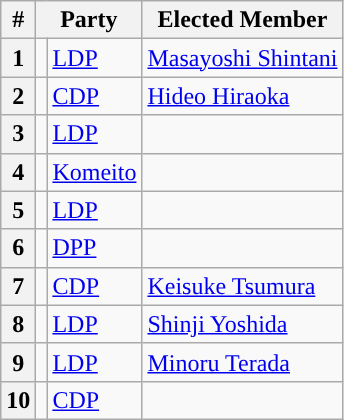<table class="wikitable">
<tr>
<th>#</th>
<th colspan=2>Party</th>
<th>Elected Member</th>
</tr>
<tr>
<th>1</th>
<td style="background:"></td>
<td><a href='#'>LDP</a></td>
<td><a href='#'>Masayoshi Shintani</a></td>
</tr>
<tr>
<th>2</th>
<td style="background:"></td>
<td><a href='#'>CDP</a></td>
<td><a href='#'>Hideo Hiraoka</a></td>
</tr>
<tr>
<th>3</th>
<td style="background:"></td>
<td><a href='#'>LDP</a></td>
<td></td>
</tr>
<tr>
<th>4</th>
<td style="background:"></td>
<td><a href='#'>Komeito</a></td>
<td></td>
</tr>
<tr>
<th>5</th>
<td style="background:"></td>
<td><a href='#'>LDP</a></td>
<td></td>
</tr>
<tr>
<th>6</th>
<td style="background:"></td>
<td><a href='#'>DPP</a></td>
<td></td>
</tr>
<tr>
<th>7</th>
<td style="background:"></td>
<td><a href='#'>CDP</a></td>
<td><a href='#'>Keisuke Tsumura</a></td>
</tr>
<tr>
<th>8</th>
<td style="background:"></td>
<td><a href='#'>LDP</a></td>
<td><a href='#'>Shinji Yoshida</a></td>
</tr>
<tr>
<th>9</th>
<td style="background:"></td>
<td><a href='#'>LDP</a></td>
<td><a href='#'>Minoru Terada</a></td>
</tr>
<tr>
<th>10</th>
<td style="background:"></td>
<td><a href='#'>CDP</a></td>
<td></td>
</tr>
</table>
